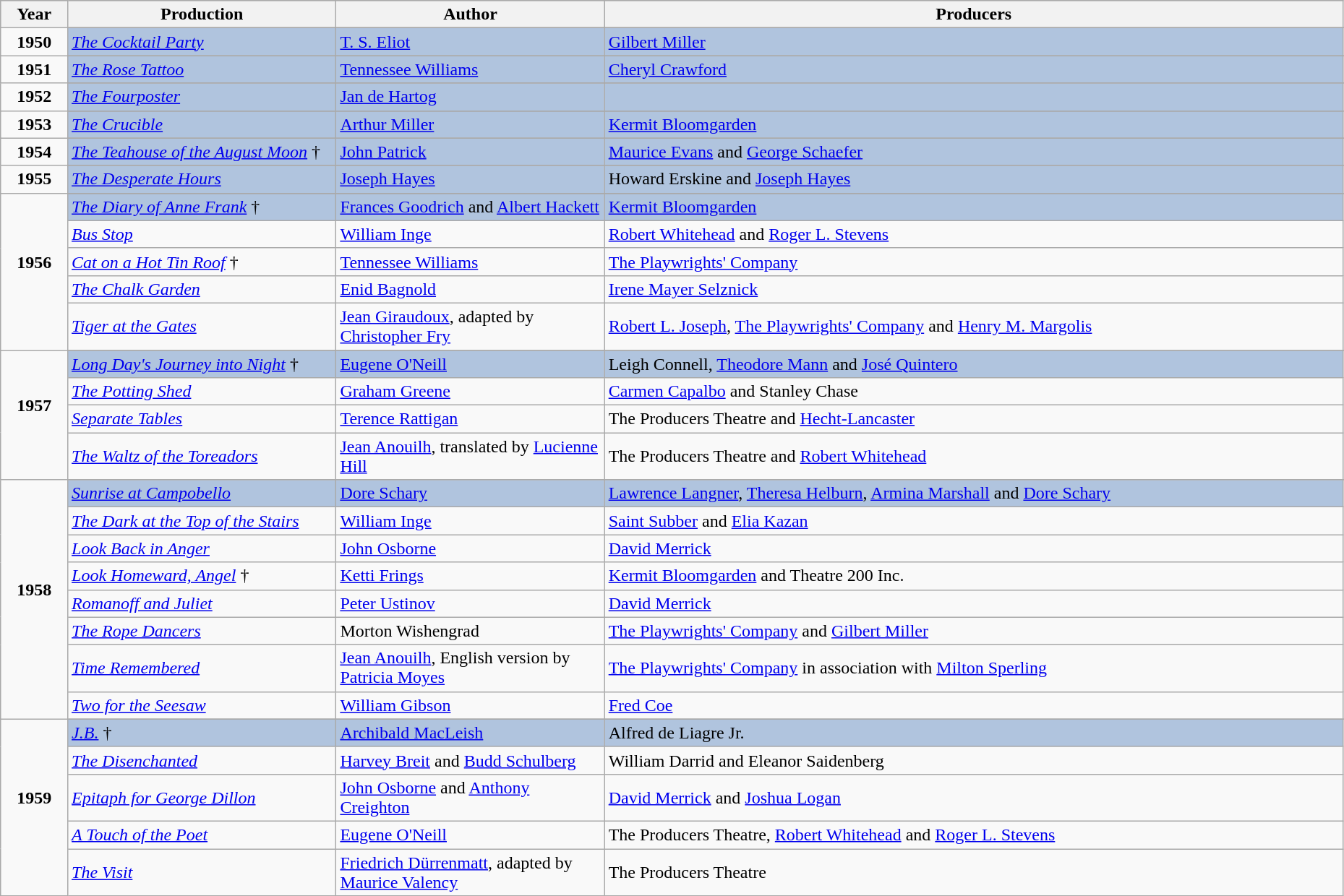<table class="wikitable" style="width:98%;">
<tr style="background:#bebebe;">
<th style="width:5%;">Year</th>
<th style="width:20%;">Production</th>
<th style="width:20%;">Author</th>
<th style="width:55%;">Producers</th>
</tr>
<tr>
<td rowspan="2" align="center"><strong>1950</strong><br></td>
</tr>
<tr style="background:#B0C4DE">
<td><em><a href='#'>The Cocktail Party</a></em></td>
<td><a href='#'>T. S. Eliot</a></td>
<td><a href='#'>Gilbert Miller</a></td>
</tr>
<tr>
<td rowspan="2" align="center"><strong>1951</strong><br></td>
</tr>
<tr style="background:#B0C4DE">
<td><em><a href='#'>The Rose Tattoo</a></em></td>
<td><a href='#'>Tennessee Williams</a></td>
<td><a href='#'>Cheryl Crawford</a></td>
</tr>
<tr>
<td rowspan="2" align="center"><strong>1952</strong><br></td>
</tr>
<tr style="background:#B0C4DE">
<td><em><a href='#'>The Fourposter</a></em></td>
<td><a href='#'>Jan de Hartog</a></td>
<td></td>
</tr>
<tr>
<td rowspan="2" align="center"><strong>1953</strong><br></td>
</tr>
<tr style="background:#B0C4DE">
<td><em><a href='#'>The Crucible</a></em></td>
<td><a href='#'>Arthur Miller</a></td>
<td><a href='#'>Kermit Bloomgarden</a></td>
</tr>
<tr>
<td rowspan="2" align="center"><strong>1954</strong><br></td>
</tr>
<tr style="background:#B0C4DE">
<td><em><a href='#'>The Teahouse of the August Moon</a></em> †</td>
<td><a href='#'>John Patrick</a></td>
<td><a href='#'>Maurice Evans</a> and <a href='#'>George Schaefer</a></td>
</tr>
<tr>
<td rowspan="2" align="center"><strong>1955</strong><br></td>
</tr>
<tr style="background:#B0C4DE">
<td><em><a href='#'>The Desperate Hours</a></em></td>
<td><a href='#'>Joseph Hayes</a></td>
<td>Howard Erskine and <a href='#'>Joseph Hayes</a></td>
</tr>
<tr>
<td rowspan="6" align="center"><strong>1956</strong><br><br></td>
</tr>
<tr style="background:#B0C4DE">
<td><em><a href='#'>The Diary of Anne Frank</a></em> †</td>
<td><a href='#'>Frances Goodrich</a> and <a href='#'>Albert Hackett</a></td>
<td><a href='#'>Kermit Bloomgarden</a></td>
</tr>
<tr>
<td><em><a href='#'>Bus Stop</a></em></td>
<td><a href='#'>William Inge</a></td>
<td><a href='#'>Robert Whitehead</a> and <a href='#'>Roger L. Stevens</a></td>
</tr>
<tr>
<td><em><a href='#'>Cat on a Hot Tin Roof</a></em> †</td>
<td><a href='#'>Tennessee Williams</a></td>
<td><a href='#'>The Playwrights' Company</a></td>
</tr>
<tr>
<td><em><a href='#'>The Chalk Garden</a></em></td>
<td><a href='#'>Enid Bagnold</a></td>
<td><a href='#'>Irene Mayer Selznick</a></td>
</tr>
<tr>
<td><em><a href='#'>Tiger at the Gates</a></em></td>
<td><a href='#'>Jean Giraudoux</a>, adapted by <a href='#'>Christopher Fry</a></td>
<td><a href='#'>Robert L. Joseph</a>, <a href='#'>The Playwrights' Company</a> and <a href='#'>Henry M. Margolis</a></td>
</tr>
<tr>
<td rowspan="5" align="center"><strong>1957</strong><br><br></td>
</tr>
<tr style="background:#B0C4DE">
<td><em><a href='#'>Long Day's Journey into Night</a></em> †</td>
<td><a href='#'>Eugene O'Neill</a></td>
<td>Leigh Connell, <a href='#'>Theodore Mann</a> and <a href='#'>José Quintero</a></td>
</tr>
<tr>
<td><em><a href='#'>The Potting Shed</a></em></td>
<td><a href='#'>Graham Greene</a></td>
<td><a href='#'>Carmen Capalbo</a> and Stanley Chase</td>
</tr>
<tr>
<td><em><a href='#'>Separate Tables</a></em></td>
<td><a href='#'>Terence Rattigan</a></td>
<td>The Producers Theatre and <a href='#'>Hecht-Lancaster</a></td>
</tr>
<tr>
<td><em><a href='#'>The Waltz of the Toreadors</a></em></td>
<td><a href='#'>Jean Anouilh</a>, translated by <a href='#'>Lucienne Hill</a></td>
<td>The Producers Theatre and <a href='#'>Robert Whitehead</a></td>
</tr>
<tr>
<td rowspan="9" align="center"><strong>1958</strong><br><br></td>
</tr>
<tr style="background:#B0C4DE">
<td><em><a href='#'>Sunrise at Campobello</a></em></td>
<td><a href='#'>Dore Schary</a></td>
<td><a href='#'>Lawrence Langner</a>, <a href='#'>Theresa Helburn</a>, <a href='#'>Armina Marshall</a> and <a href='#'>Dore Schary</a></td>
</tr>
<tr>
<td><em><a href='#'>The Dark at the Top of the Stairs</a></em></td>
<td><a href='#'>William Inge</a></td>
<td><a href='#'>Saint Subber</a> and <a href='#'>Elia Kazan</a></td>
</tr>
<tr>
<td><em><a href='#'>Look Back in Anger</a></em></td>
<td><a href='#'>John Osborne</a></td>
<td><a href='#'>David Merrick</a></td>
</tr>
<tr>
<td><em><a href='#'>Look Homeward, Angel</a></em> †</td>
<td><a href='#'>Ketti Frings</a></td>
<td><a href='#'>Kermit Bloomgarden</a> and Theatre 200 Inc.</td>
</tr>
<tr>
<td><em><a href='#'>Romanoff and Juliet</a></em></td>
<td><a href='#'>Peter Ustinov</a></td>
<td><a href='#'>David Merrick</a></td>
</tr>
<tr>
<td><em><a href='#'>The Rope Dancers</a></em></td>
<td>Morton Wishengrad</td>
<td><a href='#'>The Playwrights' Company</a> and <a href='#'>Gilbert Miller</a></td>
</tr>
<tr>
<td><em><a href='#'>Time Remembered</a></em></td>
<td><a href='#'>Jean Anouilh</a>, English version by <a href='#'>Patricia Moyes</a></td>
<td><a href='#'>The Playwrights' Company</a> in association with <a href='#'>Milton Sperling</a></td>
</tr>
<tr>
<td><em><a href='#'>Two for the Seesaw</a></em></td>
<td><a href='#'>William Gibson</a></td>
<td><a href='#'>Fred Coe</a></td>
</tr>
<tr>
<td rowspan="6" align="center"><strong>1959</strong><br><br></td>
</tr>
<tr style="background:#B0C4DE">
<td><em><a href='#'>J.B.</a></em> †</td>
<td><a href='#'>Archibald MacLeish</a></td>
<td>Alfred de Liagre Jr.</td>
</tr>
<tr>
<td><em><a href='#'>The Disenchanted</a></em></td>
<td><a href='#'>Harvey Breit</a> and <a href='#'>Budd Schulberg</a></td>
<td>William Darrid and Eleanor Saidenberg</td>
</tr>
<tr>
<td><em><a href='#'>Epitaph for George Dillon</a></em></td>
<td><a href='#'>John Osborne</a> and <a href='#'>Anthony Creighton</a></td>
<td><a href='#'>David Merrick</a> and <a href='#'>Joshua Logan</a></td>
</tr>
<tr>
<td><em><a href='#'>A Touch of the Poet</a></em></td>
<td><a href='#'>Eugene O'Neill</a></td>
<td>The Producers Theatre, <a href='#'>Robert Whitehead</a> and <a href='#'>Roger L. Stevens</a></td>
</tr>
<tr>
<td><em><a href='#'>The Visit</a></em></td>
<td><a href='#'>Friedrich Dürrenmatt</a>, adapted by <a href='#'>Maurice Valency</a></td>
<td>The Producers Theatre</td>
</tr>
</table>
